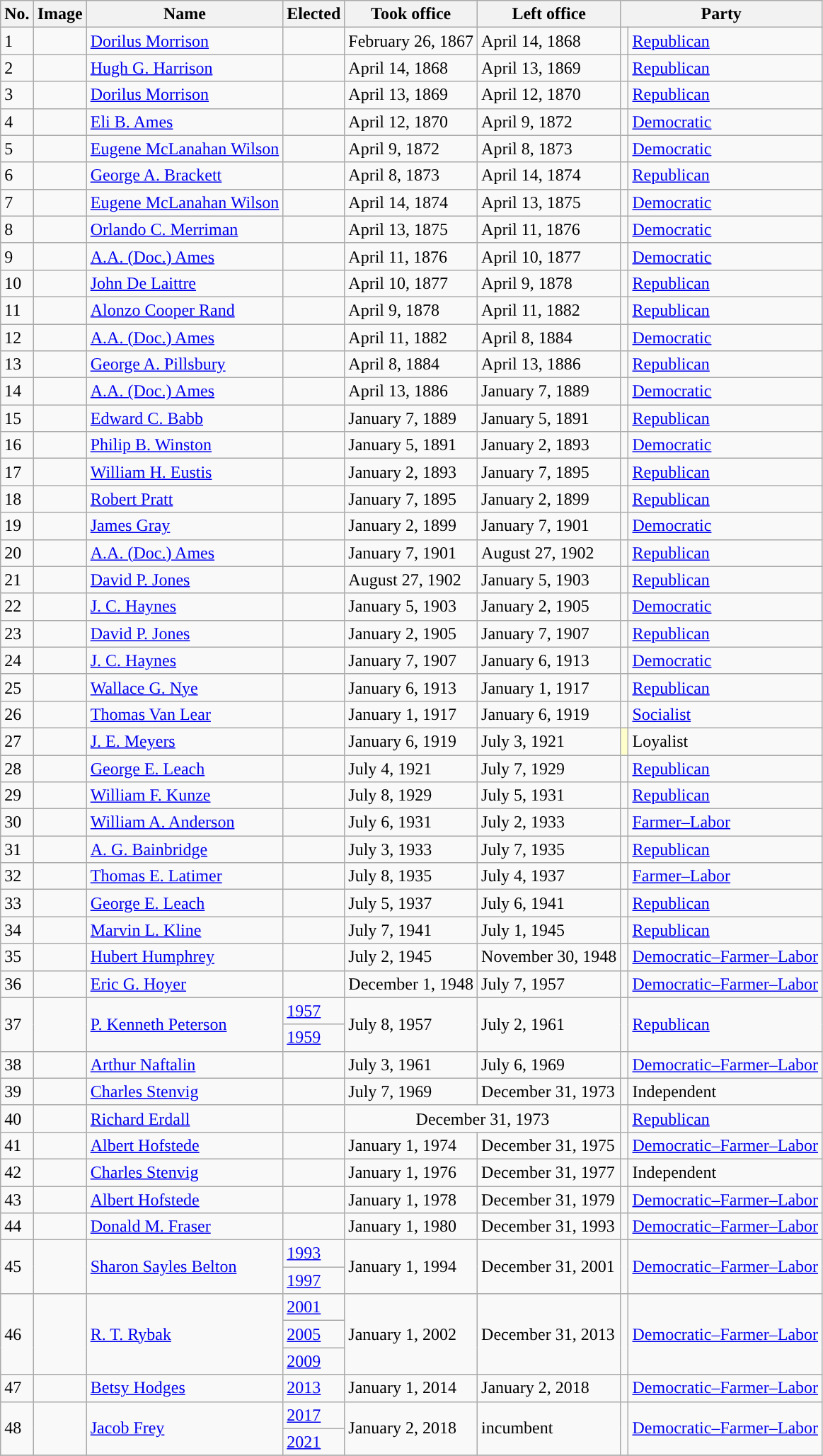<table class="wikitable sortable">
<tr>
<th>No.</th>
<th>Image</th>
<th>Name</th>
<th>Elected</th>
<th>Took office</th>
<th>Left office</th>
<th colspan="2">Party</th>
</tr>
<tr>
<td>1</td>
<td></td>
<td><a href='#'>Dorilus Morrison</a></td>
<td></td>
<td>February 26, 1867</td>
<td>April 14, 1868</td>
<td style="background:"></td>
<td><a href='#'>Republican</a></td>
</tr>
<tr>
<td>2</td>
<td></td>
<td><a href='#'>Hugh G. Harrison</a></td>
<td></td>
<td>April 14, 1868</td>
<td>April 13, 1869</td>
<td style="background:"></td>
<td><a href='#'>Republican</a></td>
</tr>
<tr>
<td>3</td>
<td></td>
<td><a href='#'>Dorilus Morrison</a></td>
<td></td>
<td>April 13, 1869</td>
<td>April 12, 1870</td>
<td style="background:"></td>
<td><a href='#'>Republican</a></td>
</tr>
<tr>
<td>4</td>
<td></td>
<td><a href='#'>Eli B. Ames</a></td>
<td></td>
<td>April 12, 1870</td>
<td>April 9, 1872</td>
<td style="background:"></td>
<td><a href='#'>Democratic</a></td>
</tr>
<tr>
<td>5</td>
<td></td>
<td><a href='#'>Eugene McLanahan Wilson</a></td>
<td></td>
<td>April 9, 1872</td>
<td>April 8, 1873</td>
<td style="background:"></td>
<td><a href='#'>Democratic</a></td>
</tr>
<tr>
<td>6</td>
<td></td>
<td><a href='#'>George A. Brackett</a></td>
<td></td>
<td>April 8, 1873</td>
<td>April 14, 1874</td>
<td style="background:"></td>
<td><a href='#'>Republican</a></td>
</tr>
<tr>
<td>7</td>
<td></td>
<td><a href='#'>Eugene McLanahan Wilson</a></td>
<td></td>
<td>April 14, 1874</td>
<td>April 13, 1875</td>
<td style="background:"></td>
<td><a href='#'>Democratic</a></td>
</tr>
<tr>
<td>8</td>
<td></td>
<td><a href='#'>Orlando C. Merriman</a></td>
<td></td>
<td>April 13, 1875</td>
<td>April 11, 1876</td>
<td style="background:"></td>
<td><a href='#'>Democratic</a></td>
</tr>
<tr>
<td>9</td>
<td></td>
<td><a href='#'>A.A. (Doc.) Ames</a></td>
<td></td>
<td>April 11, 1876</td>
<td>April 10, 1877</td>
<td style="background:"></td>
<td><a href='#'>Democratic</a></td>
</tr>
<tr>
<td>10</td>
<td></td>
<td><a href='#'>John De Laittre</a></td>
<td></td>
<td>April 10, 1877</td>
<td>April 9, 1878</td>
<td style="background:"></td>
<td><a href='#'>Republican</a></td>
</tr>
<tr>
<td>11</td>
<td></td>
<td><a href='#'>Alonzo Cooper Rand</a></td>
<td></td>
<td>April 9, 1878</td>
<td>April 11, 1882</td>
<td style="background:"></td>
<td><a href='#'>Republican</a></td>
</tr>
<tr>
<td>12</td>
<td></td>
<td><a href='#'>A.A. (Doc.) Ames</a></td>
<td></td>
<td>April 11, 1882</td>
<td>April 8, 1884</td>
<td style="background:"></td>
<td><a href='#'>Democratic</a></td>
</tr>
<tr>
<td>13</td>
<td></td>
<td><a href='#'>George A. Pillsbury</a></td>
<td></td>
<td>April 8, 1884</td>
<td>April 13, 1886</td>
<td style="background:"></td>
<td><a href='#'>Republican</a></td>
</tr>
<tr>
<td>14</td>
<td></td>
<td><a href='#'>A.A. (Doc.) Ames</a></td>
<td></td>
<td>April 13, 1886</td>
<td>January 7, 1889</td>
<td style="background:"></td>
<td><a href='#'>Democratic</a></td>
</tr>
<tr>
<td>15</td>
<td></td>
<td><a href='#'>Edward C. Babb</a></td>
<td></td>
<td>January 7, 1889</td>
<td>January 5, 1891</td>
<td style="background:"></td>
<td><a href='#'>Republican</a></td>
</tr>
<tr>
<td>16</td>
<td></td>
<td><a href='#'>Philip B. Winston</a></td>
<td></td>
<td>January 5, 1891</td>
<td>January 2, 1893</td>
<td style="background:"></td>
<td><a href='#'>Democratic</a></td>
</tr>
<tr>
<td>17</td>
<td></td>
<td><a href='#'>William H. Eustis</a></td>
<td></td>
<td>January 2, 1893</td>
<td>January 7, 1895</td>
<td style="background:"></td>
<td><a href='#'>Republican</a></td>
</tr>
<tr>
<td>18</td>
<td></td>
<td><a href='#'>Robert Pratt</a></td>
<td></td>
<td>January 7, 1895</td>
<td>January 2, 1899</td>
<td style="background:"></td>
<td><a href='#'>Republican</a></td>
</tr>
<tr>
<td>19</td>
<td></td>
<td><a href='#'>James Gray</a></td>
<td></td>
<td>January 2, 1899</td>
<td>January 7, 1901</td>
<td style="background:"></td>
<td><a href='#'>Democratic</a></td>
</tr>
<tr>
<td>20</td>
<td></td>
<td><a href='#'>A.A. (Doc.) Ames</a></td>
<td></td>
<td>January 7, 1901</td>
<td>August 27, 1902</td>
<td style="background:"></td>
<td><a href='#'>Republican</a></td>
</tr>
<tr>
<td>21</td>
<td></td>
<td><a href='#'>David P. Jones</a></td>
<td></td>
<td>August 27, 1902</td>
<td>January 5, 1903</td>
<td style="background:"></td>
<td><a href='#'>Republican</a></td>
</tr>
<tr>
<td>22</td>
<td></td>
<td><a href='#'>J. C. Haynes</a></td>
<td></td>
<td>January 5, 1903</td>
<td>January 2, 1905</td>
<td style="background:"></td>
<td><a href='#'>Democratic</a></td>
</tr>
<tr>
<td>23</td>
<td></td>
<td><a href='#'>David P. Jones</a></td>
<td></td>
<td>January 2, 1905</td>
<td>January 7, 1907</td>
<td style="background:"></td>
<td><a href='#'>Republican</a></td>
</tr>
<tr>
<td>24</td>
<td></td>
<td><a href='#'>J. C. Haynes</a></td>
<td></td>
<td>January 7, 1907</td>
<td>January 6, 1913</td>
<td style="background:"></td>
<td><a href='#'>Democratic</a></td>
</tr>
<tr>
<td>25</td>
<td></td>
<td><a href='#'>Wallace G. Nye</a></td>
<td></td>
<td>January 6, 1913</td>
<td>January 1, 1917</td>
<td style="background:"></td>
<td><a href='#'>Republican</a></td>
</tr>
<tr>
<td>26</td>
<td></td>
<td><a href='#'>Thomas Van Lear</a></td>
<td></td>
<td>January 1, 1917</td>
<td>January 6, 1919</td>
<td style="background:"></td>
<td><a href='#'>Socialist</a></td>
</tr>
<tr>
<td>27</td>
<td></td>
<td><a href='#'>J. E. Meyers</a></td>
<td></td>
<td>January 6, 1919</td>
<td>July 3, 1921</td>
<td style="background:#ffffcc"></td>
<td>Loyalist</td>
</tr>
<tr>
<td>28</td>
<td></td>
<td><a href='#'>George E. Leach</a></td>
<td></td>
<td>July 4, 1921</td>
<td>July 7, 1929</td>
<td style="background:"></td>
<td><a href='#'>Republican</a></td>
</tr>
<tr>
<td>29</td>
<td></td>
<td><a href='#'>William F. Kunze</a></td>
<td></td>
<td>July 8, 1929</td>
<td>July 5, 1931</td>
<td style="background:"></td>
<td><a href='#'>Republican</a></td>
</tr>
<tr>
<td>30</td>
<td></td>
<td><a href='#'>William A. Anderson</a></td>
<td></td>
<td>July 6, 1931</td>
<td>July 2, 1933</td>
<td style="background:"></td>
<td><a href='#'>Farmer–Labor</a></td>
</tr>
<tr>
<td>31</td>
<td></td>
<td><a href='#'>A. G. Bainbridge</a></td>
<td></td>
<td>July 3, 1933</td>
<td>July 7, 1935</td>
<td style="background:"></td>
<td><a href='#'>Republican</a></td>
</tr>
<tr>
<td>32</td>
<td></td>
<td><a href='#'>Thomas E. Latimer</a></td>
<td></td>
<td>July 8, 1935</td>
<td>July 4, 1937</td>
<td style="background:"></td>
<td><a href='#'>Farmer–Labor</a></td>
</tr>
<tr>
<td>33</td>
<td></td>
<td><a href='#'>George E. Leach</a></td>
<td></td>
<td>July 5, 1937</td>
<td>July 6, 1941</td>
<td style="background:"></td>
<td><a href='#'>Republican</a></td>
</tr>
<tr>
<td>34</td>
<td></td>
<td><a href='#'>Marvin L. Kline</a></td>
<td></td>
<td>July 7, 1941</td>
<td>July 1, 1945</td>
<td style="background:"></td>
<td><a href='#'>Republican</a></td>
</tr>
<tr>
<td>35</td>
<td></td>
<td><a href='#'>Hubert Humphrey</a></td>
<td></td>
<td>July 2, 1945</td>
<td>November 30, 1948</td>
<td style="background:"></td>
<td><a href='#'>Democratic–Farmer–Labor</a></td>
</tr>
<tr>
<td>36</td>
<td></td>
<td><a href='#'>Eric G. Hoyer</a></td>
<td></td>
<td>December 1, 1948</td>
<td>July 7, 1957</td>
<td style="background:"></td>
<td><a href='#'>Democratic–Farmer–Labor</a></td>
</tr>
<tr>
<td rowspan="2">37</td>
<td rowspan="2"></td>
<td rowspan="2"><a href='#'>P. Kenneth Peterson</a></td>
<td><a href='#'>1957</a></td>
<td rowspan="2">July 8, 1957</td>
<td rowspan="2">July 2, 1961</td>
<td rowspan="2" style="background:"></td>
<td rowspan="2"><a href='#'>Republican</a></td>
</tr>
<tr>
<td><a href='#'>1959</a></td>
</tr>
<tr>
<td>38</td>
<td></td>
<td><a href='#'>Arthur Naftalin</a></td>
<td></td>
<td>July 3, 1961</td>
<td>July 6, 1969</td>
<td style="background:"></td>
<td><a href='#'>Democratic–Farmer–Labor</a></td>
</tr>
<tr>
<td>39</td>
<td></td>
<td><a href='#'>Charles Stenvig</a></td>
<td></td>
<td>July 7, 1969</td>
<td>December 31, 1973</td>
<td style="background:"></td>
<td>Independent</td>
</tr>
<tr>
<td>40</td>
<td></td>
<td><a href='#'>Richard Erdall</a></td>
<td></td>
<td colspan="2" align="center">December 31, 1973</td>
<td style="background:"></td>
<td><a href='#'>Republican</a></td>
</tr>
<tr>
<td>41</td>
<td></td>
<td><a href='#'>Albert Hofstede</a></td>
<td></td>
<td>January 1, 1974</td>
<td>December 31, 1975</td>
<td style="background:"></td>
<td><a href='#'>Democratic–Farmer–Labor</a></td>
</tr>
<tr>
<td>42</td>
<td></td>
<td><a href='#'>Charles Stenvig</a></td>
<td></td>
<td>January 1, 1976</td>
<td>December 31, 1977</td>
<td style="background:"></td>
<td>Independent</td>
</tr>
<tr>
<td>43</td>
<td></td>
<td><a href='#'>Albert Hofstede</a></td>
<td></td>
<td>January 1, 1978</td>
<td>December 31, 1979</td>
<td style="background:"></td>
<td><a href='#'>Democratic–Farmer–Labor</a></td>
</tr>
<tr>
<td>44</td>
<td></td>
<td><a href='#'>Donald M. Fraser</a></td>
<td></td>
<td>January 1, 1980</td>
<td>December 31, 1993</td>
<td style="background:"></td>
<td><a href='#'>Democratic–Farmer–Labor</a></td>
</tr>
<tr>
<td rowspan="2">45</td>
<td rowspan="2"></td>
<td rowspan="2"><a href='#'>Sharon Sayles Belton</a></td>
<td><a href='#'>1993</a></td>
<td rowspan="2">January 1, 1994</td>
<td rowspan="2">December 31, 2001</td>
<td rowspan="2" style="background:"></td>
<td rowspan="2"><a href='#'>Democratic–Farmer–Labor</a></td>
</tr>
<tr>
<td><a href='#'>1997</a></td>
</tr>
<tr>
<td rowspan="3">46</td>
<td rowspan="3"></td>
<td rowspan="3"><a href='#'>R. T. Rybak</a></td>
<td><a href='#'>2001</a></td>
<td rowspan="3">January 1, 2002</td>
<td rowspan="3">December 31, 2013</td>
<td rowspan="3" style="background:"></td>
<td rowspan="3"><a href='#'>Democratic–Farmer–Labor</a></td>
</tr>
<tr>
<td><a href='#'>2005</a></td>
</tr>
<tr>
<td><a href='#'>2009</a></td>
</tr>
<tr>
<td>47</td>
<td></td>
<td><a href='#'>Betsy Hodges</a></td>
<td><a href='#'>2013</a></td>
<td>January 1, 2014</td>
<td>January 2, 2018</td>
<td style="background:"></td>
<td><a href='#'>Democratic–Farmer–Labor</a></td>
</tr>
<tr>
<td rowspan="2">48</td>
<td rowspan="2"></td>
<td rowspan="2"><a href='#'>Jacob Frey</a></td>
<td><a href='#'>2017</a></td>
<td rowspan="2">January 2, 2018</td>
<td rowspan="2">incumbent</td>
<td rowspan="2" style="background:"></td>
<td rowspan="2"><a href='#'>Democratic–Farmer–Labor</a></td>
</tr>
<tr>
<td><a href='#'>2021</a></td>
</tr>
<tr>
</tr>
</table>
